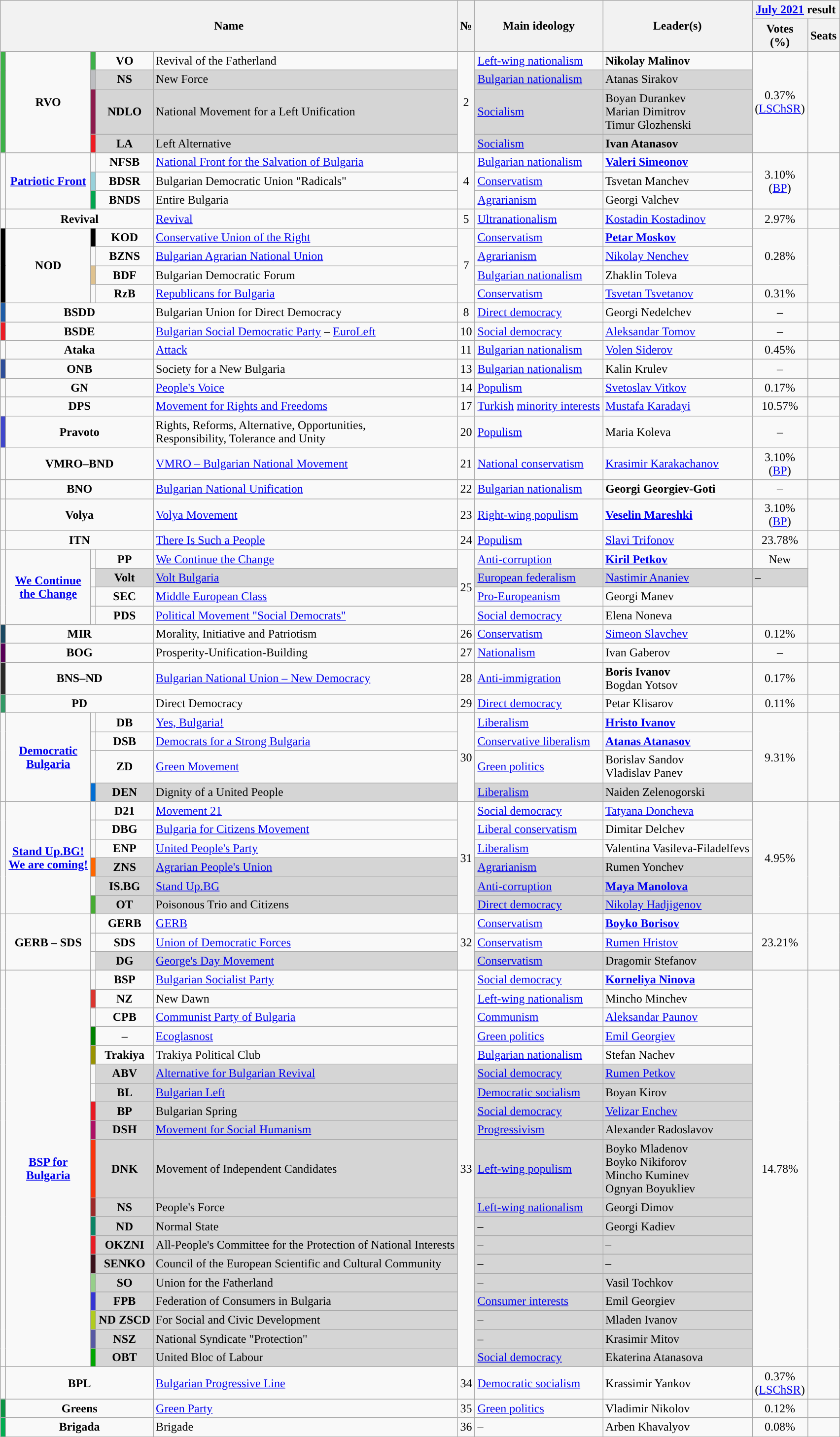<table class="wikitable">
<tr>
<th rowspan="2" colspan="5">Name</th>
<th rowspan="2">№</th>
<th rowspan="2">Main ideology</th>
<th rowspan="2">Leader(s)</th>
<th colspan="2"><a href='#'>July 2021</a> result</th>
</tr>
<tr>
<th>Votes<br>(%)</th>
<th>Seats</th>
</tr>
<tr>
<td rowspan="4" style="background:#3eb149;"></td>
<td rowspan="4" style="text-align:center;"><strong>RVO</strong></td>
<td rowspan="1" style="background:#3eb149;"></td>
<td style="text-align:center;"><strong>VО</strong></td>
<td>Revival of the Fatherland</td>
<td rowspan="4" style="text-align:center;">2</td>
<td><a href='#'>Left-wing nationalism</a></td>
<td><strong>Nikolay Malinov</strong></td>
<td rowspan="4" align=center>0.37%<br>(<a href='#'>LSChSR</a>)</td>
<td rowspan="4"></td>
</tr>
<tr>
<td rowspan="1" style="background:#BDBEC1;"></td>
<td style="text-align:center;background:#D5D5D5;"><strong>NS</strong></td>
<td style="background:#D5D5D5;">New Force</td>
<td style="background:#D5D5D5;"><a href='#'>Bulgarian nationalism</a></td>
<td style="background:#D5D5D5;">Atanas Sirakov</td>
</tr>
<tr>
<td rowspan="1" style="background:#8D1B4C;"></td>
<td style="text-align:center;background:#D5D5D5;"><strong>NDLO</strong></td>
<td style="background:#D5D5D5;">National Movement for a Left Unification</td>
<td style="background:#D5D5D5;"><a href='#'>Socialism</a></td>
<td style="background:#D5D5D5;">Boyan Durankev<br>Marian Dimitrov<br>Timur Glozhenski</td>
</tr>
<tr>
<td rowspan="1" style="background:#EF1C23;"></td>
<td style="text-align:center;background:#D5D5D5;"><strong>LA</strong></td>
<td style="background:#D5D5D5;">Left Alternative</td>
<td style="background:#D5D5D5;"><a href='#'>Socialism</a></td>
<td style="background:#D5D5D5;"><strong>Ivan Atanasov</strong></td>
</tr>
<tr>
<td rowspan="3" style="color:inherit;background:"></td>
<td rowspan="3" style="text-align:center;"><strong><a href='#'>Patriotic Front</a></strong></td>
<td rowspan="1" style="color:inherit;background:"></td>
<td style="text-align:center;"><strong>NFSB</strong></td>
<td><a href='#'>National Front for the Salvation of Bulgaria</a></td>
<td rowspan="3" style="text-align:center;">4</td>
<td><a href='#'>Bulgarian nationalism</a></td>
<td><strong><a href='#'>Valeri Simeonov</a></strong></td>
<td rowspan="3" align=center>3.10%<br>(<a href='#'>BP</a>)</td>
<td rowspan="3"></td>
</tr>
<tr>
<td rowspan="1" style="background:#98D1DA;"></td>
<td style="text-align:center;"><strong>BDSR</strong></td>
<td>Bulgarian Democratic Union "Radicals"</td>
<td><a href='#'>Conservatism</a></td>
<td>Tsvetan Manchev</td>
</tr>
<tr>
<td rowspan="1" style="background:#02A64F;"></td>
<td style="text-align:center;"><strong>BNDS</strong></td>
<td>Entire Bulgaria</td>
<td><a href='#'>Agrarianism</a></td>
<td>Georgi Valchev</td>
</tr>
<tr>
<td style="color:inherit;background:"></td>
<td colspan="3" style="text-align:center;"><strong>Revival</strong></td>
<td><a href='#'>Revival</a></td>
<td style="text-align:center;">5</td>
<td><a href='#'>Ultranationalism</a></td>
<td><a href='#'>Kostadin Kostadinov</a></td>
<td style="text-align:center;">2.97%</td>
<td></td>
</tr>
<tr>
<td rowspan="4" style="background:#000000;"></td>
<td rowspan="4" style="text-align:center;"><strong>NOD</strong></td>
<td rowspan="1" style="background:#000000;"></td>
<td style="text-align:center;"><strong>KOD</strong></td>
<td><a href='#'>Conservative Union of the Right</a></td>
<td rowspan="4" style="text-align:center;">7</td>
<td><a href='#'>Conservatism</a></td>
<td><strong><a href='#'>Petar Moskov</a></strong></td>
<td rowspan="3" style="text-align:center;">0.28%</td>
<td rowspan="4"></td>
</tr>
<tr>
<td rowspan="1" style="color:inherit;background:"></td>
<td style="text-align:center;"><strong>BZNS</strong></td>
<td><a href='#'>Bulgarian Agrarian National Union</a></td>
<td><a href='#'>Agrarianism</a></td>
<td><a href='#'>Nikolay Nenchev</a></td>
</tr>
<tr>
<td rowspan="1" style="background:#DFC28F;"></td>
<td style="text-align:center;"><strong>BDF</strong></td>
<td>Bulgarian Democratic Forum</td>
<td><a href='#'>Bulgarian nationalism</a></td>
<td>Zhaklin Toleva</td>
</tr>
<tr>
<td rowspan="1" style="color:inherit;background:"></td>
<td style="text-align:center;"><strong>RzB</strong></td>
<td><a href='#'>Republicans for Bulgaria</a></td>
<td><a href='#'>Conservatism</a></td>
<td><a href='#'>Tsvetan Tsvetanov</a></td>
<td style="text-align:center;">0.31%</td>
</tr>
<tr>
<td style="color:inherit;background:#1f5da6;"></td>
<td colspan="3" style="text-align:center;"><strong>BSDD</strong></td>
<td>Bulgarian Union for Direct Democracy</td>
<td style="text-align:center;">8</td>
<td><a href='#'>Direct democracy</a></td>
<td>Georgi Nedelchev</td>
<td style="text-align:center;">–</td>
<td></td>
</tr>
<tr>
<td style="color:inherit;background:#eb1c26;"></td>
<td colspan="3" style="text-align:center;"><strong>BSDE</strong></td>
<td><a href='#'>Bulgarian Social Democratic Party</a> – <a href='#'>EuroLeft</a></td>
<td style="text-align:center;">10</td>
<td><a href='#'>Social democracy</a></td>
<td><a href='#'>Aleksandar Tomov</a></td>
<td style="text-align:center;">–</td>
<td></td>
</tr>
<tr>
<td style="color:inherit;background:"></td>
<td colspan="3" style="text-align:center;"><strong>Ataka</strong></td>
<td><a href='#'>Attack</a></td>
<td style="text-align:center;">11</td>
<td><a href='#'>Bulgarian nationalism</a></td>
<td><a href='#'>Volen Siderov</a></td>
<td style="text-align:center;">0.45%</td>
<td></td>
</tr>
<tr>
<td style="color:inherit;background:#2E4E99;"></td>
<td colspan="3" style="text-align:center;"><strong>ONB</strong></td>
<td>Society for a New Bulgaria</td>
<td style="text-align:center;">13</td>
<td><a href='#'>Bulgarian nationalism</a></td>
<td>Kalin Krulev</td>
<td style="text-align:center;">–</td>
<td></td>
</tr>
<tr>
<td style="color:inherit;background:"></td>
<td colspan="3" style="text-align:center;"><strong>GN</strong></td>
<td><a href='#'>People's Voice</a></td>
<td style="text-align:center;">14</td>
<td><a href='#'>Populism</a></td>
<td><a href='#'>Svetoslav Vitkov</a></td>
<td style="text-align:center;">0.17%</td>
<td></td>
</tr>
<tr>
<td style="color:inherit;background:"></td>
<td colspan="3" style="text-align:center;"><strong>DPS</strong></td>
<td><a href='#'>Movement for Rights and Freedoms</a></td>
<td style="text-align:center;">17</td>
<td><a href='#'>Turkish</a> <a href='#'>minority interests</a></td>
<td><a href='#'>Mustafa Karadayi</a></td>
<td style="text-align:center;">10.57%</td>
<td></td>
</tr>
<tr>
<td style="color:inherit;background:#4047CB;"></td>
<td colspan="3" style="text-align:center;"><strong>Pravoto</strong></td>
<td>Rights, Reforms, Alternative, Opportunities,<br>Responsibility, Tolerance and Unity</td>
<td style="text-align:center;">20</td>
<td><a href='#'>Populism</a></td>
<td>Maria Koleva</td>
<td style="text-align:center;">–</td>
<td></td>
</tr>
<tr>
<td style="color:inherit;background:"></td>
<td colspan="3" style="text-align:center;"><strong>VMRO–BND</strong></td>
<td><a href='#'>VMRO – Bulgarian National Movement</a></td>
<td style="text-align:center;">21</td>
<td><a href='#'>National conservatism</a></td>
<td><a href='#'>Krasimir Karakachanov</a></td>
<td style="text-align:center;">3.10%<br>(<a href='#'>BP</a>)</td>
<td></td>
</tr>
<tr>
<td style="color:inherit;background:"></td>
<td colspan="3" style="text-align:center;"><strong>BNO</strong></td>
<td><a href='#'>Bulgarian National Unification</a></td>
<td style="text-align:center;">22</td>
<td><a href='#'>Bulgarian nationalism</a></td>
<td><strong>Georgi Georgiev-Goti</strong></td>
<td style="text-align:center;">–</td>
<td></td>
</tr>
<tr>
<td bgcolor=></td>
<td colspan="3"style="text-align:center;"><strong>Volya</strong></td>
<td><a href='#'>Volya Movement</a></td>
<td style="text-align:center;">23</td>
<td><a href='#'>Right-wing populism</a></td>
<td><strong><a href='#'>Veselin Mareshki</a></strong></td>
<td style="text-align:center;">3.10%<br>(<a href='#'>BP</a>)</td>
<td></td>
</tr>
<tr>
<td style="color:inherit;background:"></td>
<td colspan="3" style="text-align:center;"><strong>ITN</strong></td>
<td><a href='#'>There Is Such a People</a></td>
<td style="text-align:center;">24</td>
<td><a href='#'>Populism</a></td>
<td><a href='#'>Slavi Trifonov</a></td>
<td style="text-align:center;">23.78%</td>
<td></td>
</tr>
<tr>
<td rowspan="4" style="color:inherit;background:"></td>
<td rowspan="4" style="text-align:center;"><strong><a href='#'>We Continue<br>the Change</a></strong></td>
<td rowspan="1" style="color:inherit;background:"></td>
<td style="text-align:center;"><strong>PP</strong></td>
<td><a href='#'>We Continue the Change</a></td>
<td rowspan="4" style="text-align:center;">25</td>
<td><a href='#'>Anti-corruption</a></td>
<td><strong><a href='#'>Kiril Petkov</a></strong></td>
<td style="text-align:center;">New</td>
<td rowspan="4"></td>
</tr>
<tr>
<td rowspan="1" style="color:inherit;background:"></td>
<td style="text-align:center;background:#D5D5D5;"><strong>Volt</strong></td>
<td style="background:#D5D5D5;"><a href='#'>Volt Bulgaria</a></td>
<td style="background:#D5D5D5;"><a href='#'>European federalism</a></td>
<td style="background:#D5D5D5;"><a href='#'>Nastimir Ananiev</a></td>
<td style="background:#D5D5D5;">–</td>
</tr>
<tr>
<td rowspan="1" style="color:inherit;background:"></td>
<td style="text-align:center;"><strong>SEC</strong></td>
<td><a href='#'>Middle European Class</a></td>
<td><a href='#'>Pro-Europeanism</a></td>
<td>Georgi Manev</td>
</tr>
<tr>
<td rowspan="1" style="color:inherit;background:"></td>
<td style="text-align:center;"><strong>PDS</strong></td>
<td><a href='#'>Political Movement "Social Democrats"</a></td>
<td><a href='#'>Social democracy</a></td>
<td>Elena Noneva</td>
</tr>
<tr>
<td style="color:inherit;background:#1b4962;"></td>
<td colspan="3" style="text-align:center;"><strong>MIR</strong></td>
<td>Morality, Initiative and Patriotism</td>
<td style="text-align:center;">26</td>
<td><a href='#'>Conservatism</a></td>
<td><a href='#'>Simeon Slavchev</a></td>
<td style="text-align:center;">0.12%</td>
<td></td>
</tr>
<tr>
<td style="color:inherit;background:#580057;"></td>
<td colspan="3" style="text-align:center;"><strong>BOG</strong></td>
<td>Prosperity-Unification-Building</td>
<td style="text-align:center;">27</td>
<td><a href='#'>Nationalism</a></td>
<td>Ivan Gaberov</td>
<td style="text-align:center;">–</td>
<td></td>
</tr>
<tr>
<td style="color:inherit;background:#292928;"></td>
<td colspan="3" style="text-align:center;"><strong>BNS–ND</strong></td>
<td><a href='#'>Bulgarian National Union – New Democracy</a></td>
<td style="text-align:center;">28</td>
<td><a href='#'>Anti-immigration</a></td>
<td><strong>Boris Ivanov</strong><br>Bogdan Yotsov</td>
<td style="text-align:center;">0.17%</td>
<td></td>
</tr>
<tr>
<td style="color:inherit;background:#339966;"></td>
<td colspan="3" style="text-align:center;"><strong>PD</strong></td>
<td>Direct Democracy</td>
<td style="text-align:center;">29</td>
<td><a href='#'>Direct democracy</a></td>
<td>Petar Klisarov</td>
<td style="text-align:center;">0.11%</td>
<td></td>
</tr>
<tr>
<td rowspan="4" style="color:inherit;background:"></td>
<td rowspan="4" style="text-align:center;"><strong><a href='#'>Democratic<br>Bulgaria</a></strong></td>
<td rowspan="1" style="color:inherit;background:"></td>
<td style="text-align:center;"><strong>DB</strong></td>
<td><a href='#'>Yes, Bulgaria!</a></td>
<td rowspan="4" style="text-align:center;">30</td>
<td><a href='#'>Liberalism</a></td>
<td><strong><a href='#'>Hristo Ivanov</a></strong></td>
<td rowspan="4" style="text-align:center;">9.31%</td>
<td rowspan="4"></td>
</tr>
<tr>
<td rowspan="1" style="color:inherit;background:"></td>
<td style="text-align:center;"><strong>DSB</strong></td>
<td><a href='#'>Democrats for a Strong Bulgaria</a></td>
<td><a href='#'>Conservative liberalism</a></td>
<td><strong><a href='#'>Atanas Atanasov</a></strong></td>
</tr>
<tr>
<td rowspan="1" style="color:inherit;background:"></td>
<td style="text-align:center;"><strong>ZD</strong></td>
<td><a href='#'>Green Movement</a></td>
<td><a href='#'>Green politics</a></td>
<td>Borislav Sandov<br>Vladislav Panev</td>
</tr>
<tr>
<td rowspan="1" style="background:#026ED3;"></td>
<td style="background:#D5D5D5;" align=center><strong>DEN</strong></td>
<td style="background:#D5D5D5;">Dignity of a United People</td>
<td style="background:#D5D5D5;"><a href='#'>Liberalism</a></td>
<td style="background:#D5D5D5;">Naiden Zelenogorski</td>
</tr>
<tr>
<td rowspan="6" style="color:inherit;background:"></td>
<td rowspan="6" style="text-align:center;"><strong><a href='#'>Stand Up.BG!<br>We are coming!</a></strong></td>
<td rowspan="1" style="color:inherit;background:"></td>
<td style="text-align:center;"><strong>D21</strong></td>
<td><a href='#'>Movement 21</a></td>
<td rowspan="6" style="text-align:center;">31</td>
<td><a href='#'>Social democracy</a></td>
<td><a href='#'>Tatyana Doncheva</a></td>
<td rowspan="6" style="text-align:center;">4.95%</td>
<td rowspan="6"></td>
</tr>
<tr>
<td rowspan="1" style="color:inherit;background:"></td>
<td style="text-align:center;"><strong>DBG</strong></td>
<td><a href='#'>Bulgaria for Citizens Movement</a></td>
<td><a href='#'>Liberal conservatism</a></td>
<td>Dimitar Delchev</td>
</tr>
<tr>
<td rowspan="1" style="color:inherit;background:"></td>
<td style="text-align:center;"><strong>ENP</strong></td>
<td><a href='#'>United People's Party</a></td>
<td><a href='#'>Liberalism</a></td>
<td>Valentina Vasileva-Filadelfevs</td>
</tr>
<tr>
<td rowspan="1" style="background:#FF6600;"></td>
<td style="text-align:center;background:#D5D5D5;"><strong>ZNS</strong></td>
<td style="background:#D5D5D5;"><a href='#'>Agrarian People's Union</a></td>
<td style="background:#D5D5D5;"><a href='#'>Agrarianism</a></td>
<td style="background:#D5D5D5;">Rumen Yonchev</td>
</tr>
<tr>
<td rowspan="1" style="color:inherit;background:"></td>
<td style="text-align:center;background:#D5D5D5;"><strong>IS.BG</strong></td>
<td style="background:#D5D5D5;"><a href='#'>Stand Up.BG</a></td>
<td style="background:#D5D5D5;"><a href='#'>Anti-corruption</a></td>
<td style="background:#D5D5D5;"><strong><a href='#'>Maya Manolova</a></strong></td>
</tr>
<tr>
<td rowspan="1" style="background:#46AC33;"></td>
<td style="text-align:center;background:#D5D5D5;"><strong>OT</strong></td>
<td style="background:#D5D5D5;">Poisonous Trio and Citizens</td>
<td style="background:#D5D5D5;"><a href='#'>Direct democracy</a></td>
<td style="background:#D5D5D5;"><a href='#'>Nikolay Hadjigenov</a></td>
</tr>
<tr>
<td rowspan="3" style="color:inherit;background:"></td>
<td rowspan="3" style="text-align:center;"><strong>GERB – SDS</strong></td>
<td rowspan="1" style="color:inherit;background:"></td>
<td style="text-align:center;"><strong>GERB</strong></td>
<td><a href='#'>GERB</a></td>
<td rowspan="3" style="text-align:center;">32</td>
<td><a href='#'>Conservatism</a></td>
<td><strong><a href='#'>Boyko Borisov</a></strong></td>
<td rowspan="3" style="text-align:center;">23.21%</td>
<td rowspan="3"></td>
</tr>
<tr>
<td rowspan="1" style="color:inherit;background:"></td>
<td style="text-align:center;"><strong>SDS</strong></td>
<td><a href='#'>Union of Democratic Forces</a></td>
<td><a href='#'>Conservatism</a></td>
<td><a href='#'>Rumen Hristov</a></td>
</tr>
<tr>
<td rowspan="1" style="color:inherit;background:"></td>
<td style="text-align:center;background:#D5D5D5;"><strong>DG</strong></td>
<td style="background:#D5D5D5;"><a href='#'>George's Day Movement</a></td>
<td style="background:#D5D5D5;"><a href='#'>Conservatism</a></td>
<td style="background:#D5D5D5;">Dragomir Stefanov</td>
</tr>
<tr>
<td rowspan="19" style="color:inherit;background:"></td>
<td rowspan="19" style="text-align:center;"><strong><a href='#'>BSP for<br>Bulgaria</a></strong></td>
<td rowspan="1" style="color:inherit;background:"></td>
<td style="text-align:center;"><strong>BSP</strong></td>
<td><a href='#'>Bulgarian Socialist Party</a></td>
<td rowspan="19" style="text-align:center;">33</td>
<td><a href='#'>Social democracy</a></td>
<td><strong><a href='#'>Korneliya Ninova</a></strong></td>
<td rowspan="19" style="text-align:center;">14.78%</td>
<td rowspan="19"></td>
</tr>
<tr>
<td rowspan="1" style="background:#DC352F;"></td>
<td style="text-align:center;"><strong>NZ</strong></td>
<td>New Dawn</td>
<td><a href='#'>Left-wing nationalism</a></td>
<td>Mincho Minchev</td>
</tr>
<tr>
<td rowspan="1" style="color:inherit;background:"></td>
<td style="text-align:center;"><strong>CPB</strong></td>
<td><a href='#'>Communist Party of Bulgaria</a></td>
<td><a href='#'>Communism</a></td>
<td><a href='#'>Aleksandar Paunov</a></td>
</tr>
<tr>
<td rowspan="1" style="background:#008200;"></td>
<td align=center>–</td>
<td><a href='#'>Ecoglasnost</a></td>
<td><a href='#'>Green politics</a></td>
<td><a href='#'>Emil Georgiev</a></td>
</tr>
<tr>
<td rowspan="1" style="background:#999301;"></td>
<td align=center><strong>Trakiya</strong></td>
<td>Trakiya Political Club</td>
<td><a href='#'>Bulgarian nationalism</a></td>
<td>Stefan Nachev</td>
</tr>
<tr>
<td rowspan="1" style="color:inherit;background:"></td>
<td style="text-align:center;background:#D5D5D5;"><strong>ABV</strong></td>
<td style="background:#D5D5D5;"><a href='#'>Alternative for Bulgarian Revival</a></td>
<td style="background:#D5D5D5;"><a href='#'>Social democracy</a></td>
<td style="background:#D5D5D5;"><a href='#'>Rumen Petkov</a></td>
</tr>
<tr>
<td rowspan="1" style="color:inherit;background:"></td>
<td style="text-align:center;background:#D5D5D5;"><strong>BL</strong></td>
<td style="background:#D5D5D5;"><a href='#'>Bulgarian Left</a></td>
<td style="background:#D5D5D5;"><a href='#'>Democratic socialism</a></td>
<td style="background:#D5D5D5;">Boyan Kirov</td>
</tr>
<tr>
<td rowspan="1" style="background:#E81923;"></td>
<td style="text-align:center;background:#D5D5D5;"><strong>BP</strong></td>
<td style="background:#D5D5D5;">Bulgarian Spring</td>
<td style="background:#D5D5D5;"><a href='#'>Social democracy</a></td>
<td style="background:#D5D5D5;"><a href='#'>Velizar Enchev</a></td>
</tr>
<tr>
<td rowspan="1" style="background:#AE1065;"></td>
<td style="text-align:center;background:#D5D5D5;"><strong>DSH</strong></td>
<td style="background:#D5D5D5;"><a href='#'>Movement for Social Humanism</a></td>
<td style="background:#D5D5D5;"><a href='#'>Progressivism</a></td>
<td style="background:#D5D5D5;">Alexander Radoslavov</td>
</tr>
<tr>
<td rowspan="1" style="background:#F9350D;"></td>
<td style="text-align:center;background:#D5D5D5;"><strong>DNK</strong></td>
<td style="background:#D5D5D5;">Movement of Independent Candidates</td>
<td style="background:#D5D5D5;"><a href='#'>Left-wing populism</a></td>
<td style="background:#D5D5D5;">Boyko Mladenov<br>Boyko Nikiforov<br>Mincho Kuminev<br>Ognyan Boyukliev</td>
</tr>
<tr>
<td rowspan="1" style="background:#9D2929;"></td>
<td style="text-align:center;background:#D5D5D5;"><strong>NS</strong></td>
<td style="background:#D5D5D5;">People's Force</td>
<td style="background:#D5D5D5;"><a href='#'>Left-wing nationalism</a></td>
<td style="background:#D5D5D5;">Georgi Dimov</td>
</tr>
<tr>
<td rowspan="1" style="background:#0B8464;"></td>
<td style="text-align:center;background:#D5D5D5;"><strong>ND</strong></td>
<td style="background:#D5D5D5;">Normal State</td>
<td style="background:#D5D5D5;">–</td>
<td style="background:#D5D5D5;">Georgi Kadiev</td>
</tr>
<tr>
<td rowspan="1" style="background:#E81D25;"></td>
<td style="text-align:center;background:#D5D5D5;"><strong>OKZNI</strong></td>
<td style="background:#D5D5D5;">All-People's Committee for the Protection of National Interests</td>
<td style="background:#D5D5D5;">–</td>
<td style="background:#D5D5D5;">–</td>
</tr>
<tr>
<td rowspan="1" style="background:#39111A;"></td>
<td style="text-align:center;background:#D5D5D5;"><strong>SENKO</strong></td>
<td style="background:#D5D5D5;">Council of the European Scientific and Cultural Community</td>
<td style="background:#D5D5D5;">–</td>
<td style="background:#D5D5D5;">–</td>
</tr>
<tr>
<td rowspan="1" style="background:#96CF8A;"></td>
<td style="text-align:center;background:#D5D5D5;"><strong>SO</strong></td>
<td style="background:#D5D5D5;">Union for the Fatherland</td>
<td style="background:#D5D5D5;">–</td>
<td style="background:#D5D5D5;">Vasil Tochkov</td>
</tr>
<tr>
<td rowspan="1" style="background:#3535D3;"></td>
<td style="text-align:center;background:#D5D5D5;"><strong>FPB</strong></td>
<td style="background:#D5D5D5;">Federation of Consumers in Bulgaria</td>
<td style="background:#D5D5D5;"><a href='#'>Consumer interests</a></td>
<td style="background:#D5D5D5;">Emil Georgiev</td>
</tr>
<tr>
<td rowspan="1" style="background:#B0CB1F;"></td>
<td style="text-align:center;background:#D5D5D5;"><strong>ND ZSCD</strong></td>
<td style="background:#D5D5D5;">For Social and Civic Development</td>
<td style="background:#D5D5D5;">–</td>
<td style="background:#D5D5D5;">Mladen Ivanov</td>
</tr>
<tr>
<td rowspan="1" style="background:#5759A4;"></td>
<td style="text-align:center;background:#D5D5D5;"><strong>NSZ</strong></td>
<td style="background:#D5D5D5;">National Syndicate "Protection"</td>
<td style="background:#D5D5D5;">–</td>
<td style="background:#D5D5D5;">Krasimir Mitov</td>
</tr>
<tr>
<td rowspan="1" style="background:#00A601;"></td>
<td style="text-align:center;background:#D5D5D5;"><strong>OBT</strong></td>
<td style="background:#D5D5D5;">United Bloc of Labour</td>
<td style="background:#D5D5D5;"><a href='#'>Social democracy</a></td>
<td style="background:#D5D5D5;">Ekaterina Atanasova</td>
</tr>
<tr>
<td style="color:inherit;background:"></td>
<td colspan="3" style="text-align:center;"><strong>BPL</strong></td>
<td><a href='#'>Bulgarian Progressive Line</a></td>
<td style="text-align:center;">34</td>
<td><a href='#'>Democratic socialism</a></td>
<td>Krassimir Yankov</td>
<td style="text-align:center;">0.37%<br>(<a href='#'>LSChSR</a>)</td>
<td></td>
</tr>
<tr>
<td style="color:inherit;background:#0b9444;"></td>
<td colspan="3" style="text-align:center;"><strong>Greens</strong></td>
<td><a href='#'>Green Party</a></td>
<td style="text-align:center;">35</td>
<td><a href='#'>Green politics</a></td>
<td>Vladimir Nikolov</td>
<td style="text-align:center;">0.12%</td>
<td></td>
</tr>
<tr>
<td style="color:inherit;background:#02AD51;"></td>
<td colspan="3" style="text-align:center;"><strong>Brigada</strong></td>
<td>Brigade</td>
<td style="text-align:center;">36</td>
<td>–</td>
<td>Arben Khavalyov</td>
<td style="text-align:center;">0.08%</td>
<td></td>
</tr>
</table>
